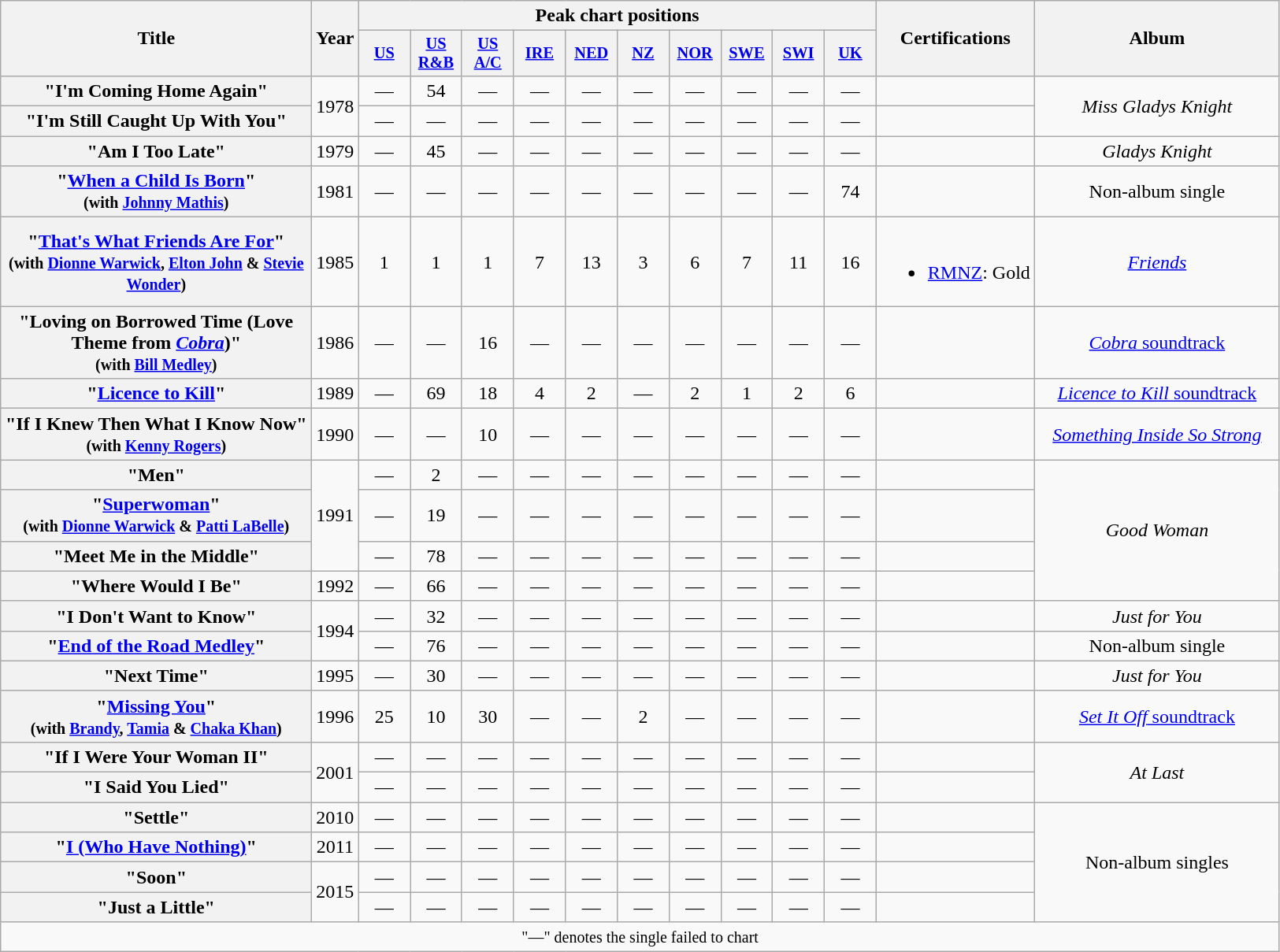<table class="wikitable plainrowheaders" style="text-align: center;" border="1">
<tr>
<th scope="col" rowspan="2" style="width:16em;">Title</th>
<th scope="col" rowspan="2" style="width:1em;">Year</th>
<th scope="col" colspan="10">Peak chart positions</th>
<th rowspan="2">Certifications</th>
<th rowspan="2" scope="col" style="width:12.5em;">Album</th>
</tr>
<tr>
<th scope="col" style="width:2.75em;font-size:85%;"><a href='#'>US</a><br></th>
<th scope="col" style="width:2.75em;font-size:85%;"><a href='#'>US<br>R&B</a><br></th>
<th scope="col" style="width:2.75em;font-size:85%;"><a href='#'>US<br>A/C</a><br></th>
<th scope="col" style="width:2.75em;font-size:85%;"><a href='#'>IRE</a></th>
<th scope="col" style="width:2.75em;font-size:85%;"><a href='#'>NED</a></th>
<th scope="col" style="width:2.75em;font-size:85%;"><a href='#'>NZ</a></th>
<th scope="col" style="width:2.75em;font-size:85%;"><a href='#'>NOR</a></th>
<th scope="col" style="width:2.75em;font-size:85%;"><a href='#'>SWE</a></th>
<th scope="col" style="width:2.75em;font-size:85%;"><a href='#'>SWI</a></th>
<th scope="col" style="width:2.75em;font-size:85%;"><a href='#'>UK</a><br></th>
</tr>
<tr>
<th scope="row">"I'm Coming Home Again"</th>
<td rowspan="2">1978</td>
<td>—</td>
<td>54</td>
<td>—</td>
<td>—</td>
<td>—</td>
<td>—</td>
<td>—</td>
<td>—</td>
<td>—</td>
<td>—</td>
<td></td>
<td rowspan="2"><em>Miss Gladys Knight</em></td>
</tr>
<tr>
<th scope="row">"I'm Still Caught Up With You"</th>
<td>—</td>
<td>—</td>
<td>—</td>
<td>—</td>
<td>—</td>
<td>—</td>
<td>—</td>
<td>—</td>
<td>—</td>
<td>—</td>
<td></td>
</tr>
<tr>
<th scope="row">"Am I Too Late"</th>
<td>1979</td>
<td>—</td>
<td>45</td>
<td>—</td>
<td>—</td>
<td>—</td>
<td>—</td>
<td>—</td>
<td>—</td>
<td>—</td>
<td>—</td>
<td></td>
<td><em>Gladys Knight</em></td>
</tr>
<tr>
<th scope="row">"<a href='#'>When a Child Is Born</a>" <br> <small>(with <a href='#'>Johnny Mathis</a>)</small></th>
<td>1981</td>
<td>—</td>
<td>—</td>
<td>—</td>
<td>—</td>
<td>—</td>
<td>—</td>
<td>—</td>
<td>—</td>
<td>—</td>
<td>74</td>
<td></td>
<td>Non-album single</td>
</tr>
<tr>
<th scope="row">"<a href='#'>That's What Friends Are For</a>" <br><small>(with <a href='#'>Dionne Warwick</a>, <a href='#'>Elton John</a> & <a href='#'>Stevie Wonder</a>)</small></th>
<td>1985</td>
<td>1</td>
<td>1</td>
<td>1</td>
<td>7</td>
<td>13</td>
<td>3</td>
<td>6</td>
<td>7</td>
<td>11</td>
<td>16</td>
<td><br><ul><li><a href='#'>RMNZ</a>: Gold</li></ul></td>
<td><em><a href='#'>Friends</a></em></td>
</tr>
<tr>
<th scope="row">"Loving on Borrowed Time (Love Theme from <em><a href='#'>Cobra</a></em>)" <br> <small>(with <a href='#'>Bill Medley</a>)</small></th>
<td>1986</td>
<td>—</td>
<td>—</td>
<td>16</td>
<td>—</td>
<td>—</td>
<td>—</td>
<td>—</td>
<td>—</td>
<td>—</td>
<td>—</td>
<td></td>
<td><a href='#'><em>Cobra</em> soundtrack</a></td>
</tr>
<tr>
<th scope="row">"<a href='#'>Licence to Kill</a>"</th>
<td>1989</td>
<td>—</td>
<td>69</td>
<td>18</td>
<td>4</td>
<td>2</td>
<td>—</td>
<td>2</td>
<td>1</td>
<td>2</td>
<td>6</td>
<td></td>
<td><a href='#'><em>Licence to Kill</em> soundtrack</a></td>
</tr>
<tr>
<th scope="row">"If I Knew Then What I Know Now" <br> <small>(with <a href='#'>Kenny Rogers</a>)</small></th>
<td>1990</td>
<td>—</td>
<td>—</td>
<td>10</td>
<td>—</td>
<td>—</td>
<td>—</td>
<td>—</td>
<td>—</td>
<td>—</td>
<td>—</td>
<td></td>
<td><em><a href='#'>Something Inside So Strong</a></em></td>
</tr>
<tr>
<th scope="row">"Men"</th>
<td rowspan="3">1991</td>
<td>—</td>
<td>2</td>
<td>—</td>
<td>—</td>
<td>—</td>
<td>—</td>
<td>—</td>
<td>—</td>
<td>—</td>
<td>—</td>
<td></td>
<td rowspan="4"><em>Good Woman</em></td>
</tr>
<tr>
<th scope="row">"<a href='#'>Superwoman</a>" <br><small>(with <a href='#'>Dionne Warwick</a> & <a href='#'>Patti LaBelle</a>)</small></th>
<td>—</td>
<td>19</td>
<td>—</td>
<td>—</td>
<td>—</td>
<td>—</td>
<td>—</td>
<td>—</td>
<td>—</td>
<td>—</td>
<td></td>
</tr>
<tr>
<th scope="row">"Meet Me in the Middle"</th>
<td>—</td>
<td>78</td>
<td>—</td>
<td>—</td>
<td>—</td>
<td>—</td>
<td>—</td>
<td>—</td>
<td>—</td>
<td>—</td>
<td></td>
</tr>
<tr>
<th scope="row">"Where Would I Be"</th>
<td>1992</td>
<td>—</td>
<td>66</td>
<td>—</td>
<td>—</td>
<td>—</td>
<td>—</td>
<td>—</td>
<td>—</td>
<td>—</td>
<td>—</td>
<td></td>
</tr>
<tr>
<th scope="row">"I Don't Want to Know"</th>
<td rowspan="2">1994</td>
<td>—</td>
<td>32</td>
<td>—</td>
<td>—</td>
<td>—</td>
<td>—</td>
<td>—</td>
<td>—</td>
<td>—</td>
<td>—</td>
<td></td>
<td><em>Just for You</em></td>
</tr>
<tr>
<th scope="row">"<a href='#'>End of the Road Medley</a>"</th>
<td>—</td>
<td>76</td>
<td>—</td>
<td>—</td>
<td>—</td>
<td>—</td>
<td>—</td>
<td>—</td>
<td>—</td>
<td>—</td>
<td></td>
<td>Non-album single</td>
</tr>
<tr>
<th scope="row">"Next Time"</th>
<td>1995</td>
<td>—</td>
<td>30</td>
<td>—</td>
<td>—</td>
<td>—</td>
<td>—</td>
<td>—</td>
<td>—</td>
<td>—</td>
<td>—</td>
<td></td>
<td><em>Just for You</em></td>
</tr>
<tr>
<th scope="row">"<a href='#'>Missing You</a>"<br><small>(with <a href='#'>Brandy</a>, <a href='#'>Tamia</a> & <a href='#'>Chaka Khan</a>)</small></th>
<td>1996</td>
<td>25</td>
<td>10</td>
<td>30</td>
<td>—</td>
<td>—</td>
<td>2</td>
<td>—</td>
<td>—</td>
<td>—</td>
<td>—</td>
<td></td>
<td><a href='#'><em>Set It Off</em> soundtrack</a></td>
</tr>
<tr>
<th scope="row">"If I Were Your Woman II"</th>
<td rowspan="2">2001</td>
<td>—</td>
<td>—</td>
<td>—</td>
<td>—</td>
<td>—</td>
<td>—</td>
<td>—</td>
<td>—</td>
<td>—</td>
<td>—</td>
<td></td>
<td rowspan="2"><em>At Last</em></td>
</tr>
<tr>
<th scope="row">"I Said You Lied"</th>
<td>—</td>
<td>—</td>
<td>—</td>
<td>—</td>
<td>—</td>
<td>—</td>
<td>—</td>
<td>—</td>
<td>—</td>
<td>—</td>
<td></td>
</tr>
<tr>
<th scope="row">"Settle"</th>
<td>2010</td>
<td>—</td>
<td>—</td>
<td>—</td>
<td>—</td>
<td>—</td>
<td>—</td>
<td>—</td>
<td>—</td>
<td>—</td>
<td>—</td>
<td></td>
<td rowspan="4">Non-album singles</td>
</tr>
<tr>
<th scope="row">"<a href='#'>I (Who Have Nothing)</a>"</th>
<td>2011</td>
<td>—</td>
<td>—</td>
<td>—</td>
<td>—</td>
<td>—</td>
<td>—</td>
<td>—</td>
<td>—</td>
<td>—</td>
<td>—</td>
<td></td>
</tr>
<tr>
<th scope="row">"Soon"</th>
<td rowspan="2">2015</td>
<td>—</td>
<td>—</td>
<td>—</td>
<td>—</td>
<td>—</td>
<td>—</td>
<td>—</td>
<td>—</td>
<td>—</td>
<td>—</td>
<td></td>
</tr>
<tr>
<th scope="row">"Just a Little"</th>
<td>—</td>
<td>—</td>
<td>—</td>
<td>—</td>
<td>—</td>
<td>—</td>
<td>—</td>
<td>—</td>
<td>—</td>
<td>—</td>
<td></td>
</tr>
<tr>
<td colspan="14" style="text-align:center;"><small>"—" denotes the single failed to chart</small></td>
</tr>
</table>
